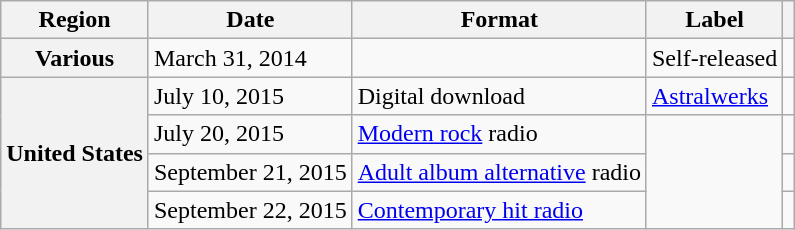<table class="wikitable plainrowheaders">
<tr>
<th scope="col">Region</th>
<th scope="col">Date</th>
<th scope="col">Format</th>
<th scope="col">Label</th>
<th scope="col"></th>
</tr>
<tr>
<th scope="row">Various</th>
<td>March 31, 2014 </td>
<td></td>
<td>Self-released</td>
<td align="center"></td>
</tr>
<tr>
<th scope="row" rowspan="4">United States</th>
<td>July 10, 2015</td>
<td>Digital download</td>
<td><a href='#'>Astralwerks</a></td>
<td align="center"></td>
</tr>
<tr>
<td>July 20, 2015</td>
<td><a href='#'>Modern rock</a> radio</td>
<td rowspan="3"></td>
<td align="center"></td>
</tr>
<tr>
<td>September 21, 2015</td>
<td><a href='#'>Adult album alternative</a> radio</td>
<td align="center"></td>
</tr>
<tr>
<td>September 22, 2015</td>
<td><a href='#'>Contemporary hit radio</a></td>
<td align="center"></td>
</tr>
</table>
